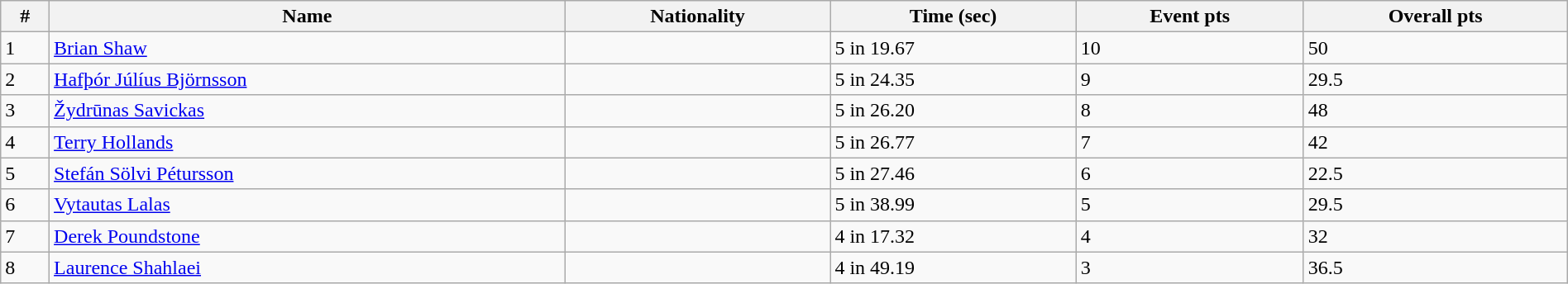<table class="wikitable sortable" style="display: inline-table;width: 100%;">
<tr>
<th>#</th>
<th>Name</th>
<th>Nationality</th>
<th>Time (sec)</th>
<th>Event pts</th>
<th>Overall pts</th>
</tr>
<tr>
<td>1</td>
<td><a href='#'>Brian Shaw</a></td>
<td></td>
<td>5 in 19.67</td>
<td>10</td>
<td>50</td>
</tr>
<tr>
<td>2</td>
<td><a href='#'>Hafþór Júlíus Björnsson</a></td>
<td></td>
<td>5 in 24.35</td>
<td>9</td>
<td>29.5</td>
</tr>
<tr>
<td>3</td>
<td><a href='#'>Žydrūnas Savickas</a></td>
<td></td>
<td>5 in 26.20</td>
<td>8</td>
<td>48</td>
</tr>
<tr>
<td>4</td>
<td><a href='#'>Terry Hollands</a></td>
<td></td>
<td>5 in 26.77</td>
<td>7</td>
<td>42</td>
</tr>
<tr>
<td>5</td>
<td><a href='#'>Stefán Sölvi Pétursson</a></td>
<td></td>
<td>5 in 27.46</td>
<td>6</td>
<td>22.5</td>
</tr>
<tr>
<td>6</td>
<td><a href='#'>Vytautas Lalas</a></td>
<td></td>
<td>5 in 38.99</td>
<td>5</td>
<td>29.5</td>
</tr>
<tr>
<td>7</td>
<td><a href='#'>Derek Poundstone</a></td>
<td></td>
<td>4 in 17.32</td>
<td>4</td>
<td>32</td>
</tr>
<tr>
<td>8</td>
<td><a href='#'>Laurence Shahlaei</a></td>
<td></td>
<td>4 in 49.19</td>
<td>3</td>
<td>36.5</td>
</tr>
</table>
